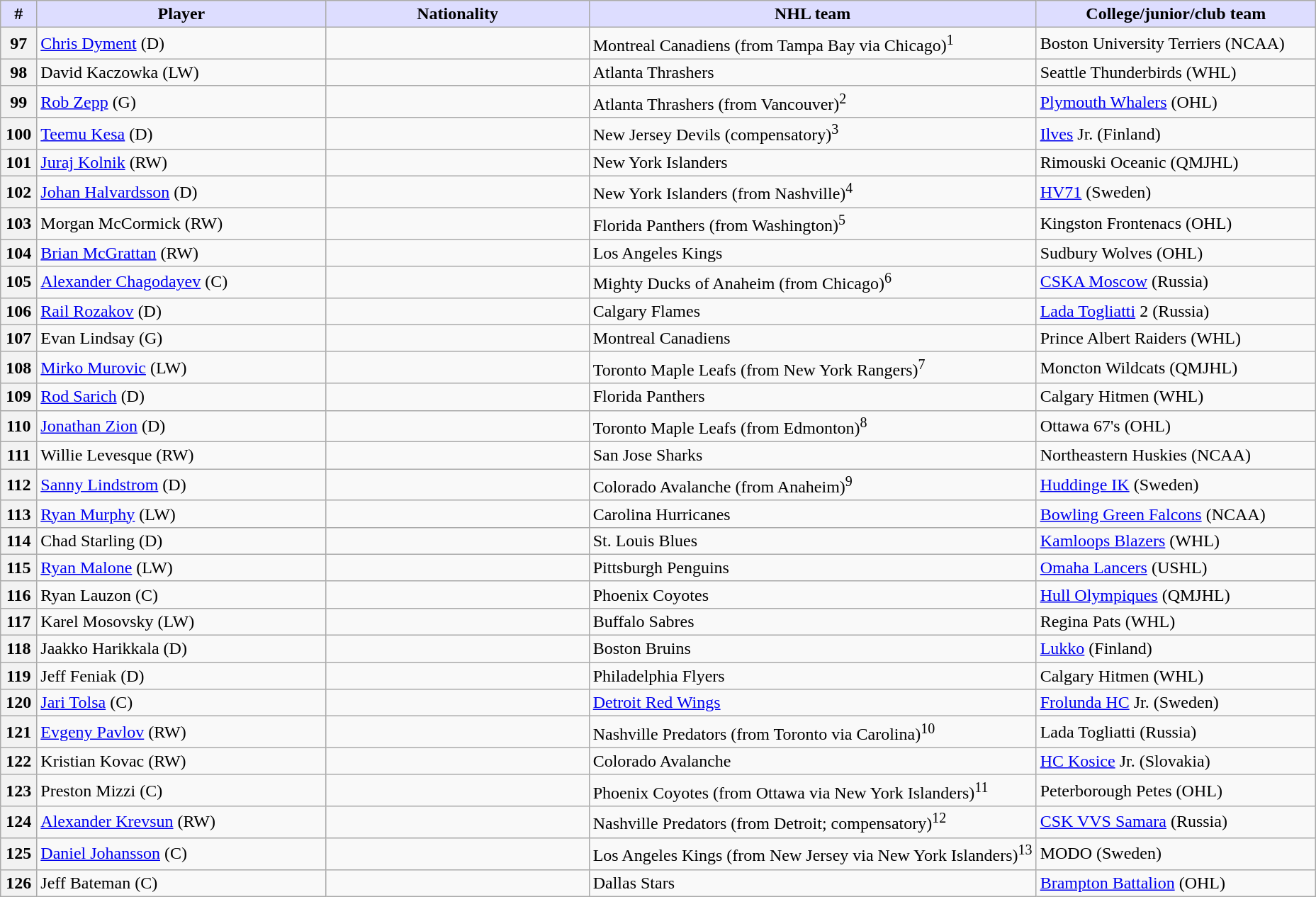<table class="wikitable">
<tr>
<th style="background:#ddf; width:2.75%;">#</th>
<th style="background:#ddf; width:22.0%;">Player</th>
<th style="background:#ddf; width:20.0%;">Nationality</th>
<th style="background:#ddf; width:34.0%;">NHL team</th>
<th style="background:#ddf; width:100.0%;">College/junior/club team</th>
</tr>
<tr>
<th>97</th>
<td><a href='#'>Chris Dyment</a> (D)</td>
<td></td>
<td>Montreal Canadiens (from Tampa Bay via Chicago)<sup>1</sup></td>
<td>Boston University Terriers (NCAA)</td>
</tr>
<tr>
<th>98</th>
<td>David Kaczowka (LW)</td>
<td></td>
<td>Atlanta Thrashers</td>
<td>Seattle Thunderbirds (WHL)</td>
</tr>
<tr>
<th>99</th>
<td><a href='#'>Rob Zepp</a> (G)</td>
<td></td>
<td>Atlanta Thrashers (from Vancouver)<sup>2</sup></td>
<td><a href='#'>Plymouth Whalers</a> (OHL)</td>
</tr>
<tr>
<th>100</th>
<td><a href='#'>Teemu Kesa</a> (D)</td>
<td></td>
<td>New Jersey Devils (compensatory)<sup>3</sup></td>
<td><a href='#'>Ilves</a> Jr. (Finland)</td>
</tr>
<tr>
<th>101</th>
<td><a href='#'>Juraj Kolnik</a> (RW)</td>
<td></td>
<td>New York Islanders</td>
<td>Rimouski Oceanic (QMJHL)</td>
</tr>
<tr>
<th>102</th>
<td><a href='#'>Johan Halvardsson</a> (D)</td>
<td></td>
<td>New York Islanders (from Nashville)<sup>4</sup></td>
<td><a href='#'>HV71</a> (Sweden)</td>
</tr>
<tr>
<th>103</th>
<td>Morgan McCormick (RW)</td>
<td></td>
<td>Florida Panthers (from Washington)<sup>5</sup></td>
<td>Kingston Frontenacs (OHL)</td>
</tr>
<tr>
<th>104</th>
<td><a href='#'>Brian McGrattan</a> (RW)</td>
<td></td>
<td>Los Angeles Kings</td>
<td>Sudbury Wolves (OHL)</td>
</tr>
<tr>
<th>105</th>
<td><a href='#'>Alexander Chagodayev</a> (C)</td>
<td></td>
<td>Mighty Ducks of Anaheim (from Chicago)<sup>6</sup></td>
<td><a href='#'>CSKA Moscow</a> (Russia)</td>
</tr>
<tr>
<th>106</th>
<td><a href='#'>Rail Rozakov</a> (D)</td>
<td></td>
<td>Calgary Flames</td>
<td><a href='#'>Lada Togliatti</a> 2 (Russia)</td>
</tr>
<tr>
<th>107</th>
<td>Evan Lindsay (G)</td>
<td></td>
<td>Montreal Canadiens</td>
<td>Prince Albert Raiders (WHL)</td>
</tr>
<tr>
<th>108</th>
<td><a href='#'>Mirko Murovic</a> (LW)</td>
<td></td>
<td>Toronto Maple Leafs (from New York Rangers)<sup>7</sup></td>
<td>Moncton Wildcats (QMJHL)</td>
</tr>
<tr>
<th>109</th>
<td><a href='#'>Rod Sarich</a> (D)</td>
<td></td>
<td>Florida Panthers</td>
<td>Calgary Hitmen (WHL)</td>
</tr>
<tr>
<th>110</th>
<td><a href='#'>Jonathan Zion</a> (D)</td>
<td></td>
<td>Toronto Maple Leafs (from Edmonton)<sup>8</sup></td>
<td>Ottawa 67's (OHL)</td>
</tr>
<tr>
<th>111</th>
<td>Willie Levesque (RW)</td>
<td></td>
<td>San Jose Sharks</td>
<td>Northeastern Huskies (NCAA)</td>
</tr>
<tr>
<th>112</th>
<td><a href='#'>Sanny Lindstrom</a> (D)</td>
<td></td>
<td>Colorado Avalanche (from Anaheim)<sup>9</sup></td>
<td><a href='#'>Huddinge IK</a> (Sweden)</td>
</tr>
<tr>
<th>113</th>
<td><a href='#'>Ryan Murphy</a> (LW)</td>
<td></td>
<td>Carolina Hurricanes</td>
<td><a href='#'>Bowling Green Falcons</a> (NCAA)</td>
</tr>
<tr>
<th>114</th>
<td>Chad Starling (D)</td>
<td></td>
<td>St. Louis Blues</td>
<td><a href='#'>Kamloops Blazers</a> (WHL)</td>
</tr>
<tr>
<th>115</th>
<td><a href='#'>Ryan Malone</a> (LW)</td>
<td></td>
<td>Pittsburgh Penguins</td>
<td><a href='#'>Omaha Lancers</a> (USHL)</td>
</tr>
<tr>
<th>116</th>
<td>Ryan Lauzon (C)</td>
<td></td>
<td>Phoenix Coyotes</td>
<td><a href='#'>Hull Olympiques</a> (QMJHL)</td>
</tr>
<tr>
<th>117</th>
<td>Karel Mosovsky (LW)</td>
<td></td>
<td>Buffalo Sabres</td>
<td>Regina Pats (WHL)</td>
</tr>
<tr>
<th>118</th>
<td>Jaakko Harikkala (D)</td>
<td></td>
<td>Boston Bruins</td>
<td><a href='#'>Lukko</a> (Finland)</td>
</tr>
<tr>
<th>119</th>
<td>Jeff Feniak (D)</td>
<td></td>
<td>Philadelphia Flyers</td>
<td>Calgary Hitmen (WHL)</td>
</tr>
<tr>
<th>120</th>
<td><a href='#'>Jari Tolsa</a> (C)</td>
<td></td>
<td><a href='#'>Detroit Red Wings</a></td>
<td><a href='#'>Frolunda HC</a> Jr. (Sweden)</td>
</tr>
<tr>
<th>121</th>
<td><a href='#'>Evgeny Pavlov</a> (RW)</td>
<td></td>
<td>Nashville Predators (from Toronto via Carolina)<sup>10</sup></td>
<td>Lada Togliatti (Russia)</td>
</tr>
<tr>
<th>122</th>
<td>Kristian Kovac (RW)</td>
<td></td>
<td>Colorado Avalanche</td>
<td><a href='#'>HC Kosice</a> Jr. (Slovakia)</td>
</tr>
<tr>
<th>123</th>
<td>Preston Mizzi (C)</td>
<td></td>
<td>Phoenix Coyotes (from Ottawa via New York Islanders)<sup>11</sup></td>
<td>Peterborough Petes (OHL)</td>
</tr>
<tr>
<th>124</th>
<td><a href='#'>Alexander Krevsun</a> (RW)</td>
<td></td>
<td>Nashville Predators (from Detroit; compensatory)<sup>12</sup></td>
<td><a href='#'>CSK VVS Samara</a> (Russia)</td>
</tr>
<tr>
<th>125</th>
<td><a href='#'>Daniel Johansson</a> (C)</td>
<td></td>
<td>Los Angeles Kings (from New Jersey via New York Islanders)<sup>13</sup></td>
<td>MODO (Sweden)</td>
</tr>
<tr>
<th>126</th>
<td>Jeff Bateman (C)</td>
<td></td>
<td>Dallas Stars</td>
<td><a href='#'>Brampton Battalion</a> (OHL)</td>
</tr>
</table>
